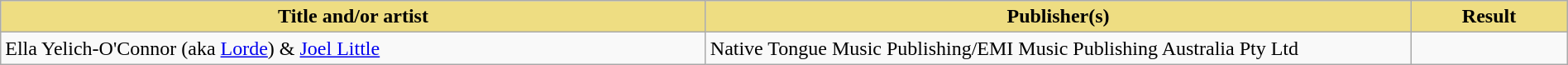<table class="wikitable" width=100%>
<tr>
<th style="width:45%;background:#EEDD82;">Title and/or artist</th>
<th style="width:45%;background:#EEDD82;">Publisher(s)</th>
<th style="width:10%;background:#EEDD82;">Result</th>
</tr>
<tr>
<td>Ella Yelich-O'Connor (aka <a href='#'>Lorde</a>) & <a href='#'>Joel Little</a></td>
<td>Native Tongue Music Publishing/EMI Music Publishing Australia Pty Ltd</td>
<td></td>
</tr>
</table>
